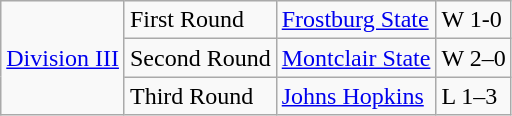<table class="wikitable">
<tr>
<td rowspan="3"><a href='#'>Division III</a></td>
<td>First Round</td>
<td><a href='#'>Frostburg State</a></td>
<td>W 1-0</td>
</tr>
<tr>
<td>Second Round</td>
<td><a href='#'>Montclair State</a></td>
<td>W 2–0</td>
</tr>
<tr>
<td>Third Round</td>
<td><a href='#'>Johns Hopkins</a></td>
<td>L 1–3</td>
</tr>
</table>
